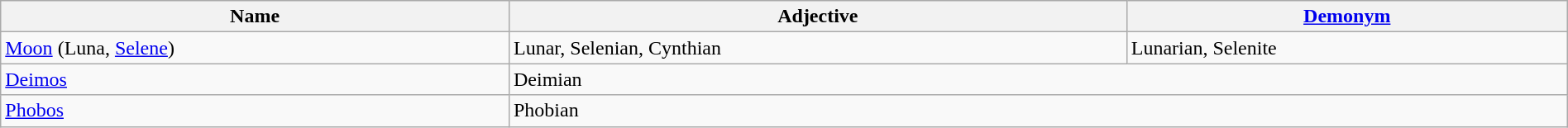<table class="wikitable" width="100%">
<tr>
<th>Name</th>
<th>Adjective</th>
<th><a href='#'>Demonym</a></th>
</tr>
<tr>
<td><a href='#'>Moon</a> (Luna, <a href='#'>Selene</a>)</td>
<td>Lunar, Selenian, Cynthian</td>
<td>Lunarian, Selenite</td>
</tr>
<tr>
<td><a href='#'>Deimos</a></td>
<td colspan=2>Deimian</td>
</tr>
<tr>
<td><a href='#'>Phobos</a></td>
<td colspan=2>Phobian</td>
</tr>
</table>
